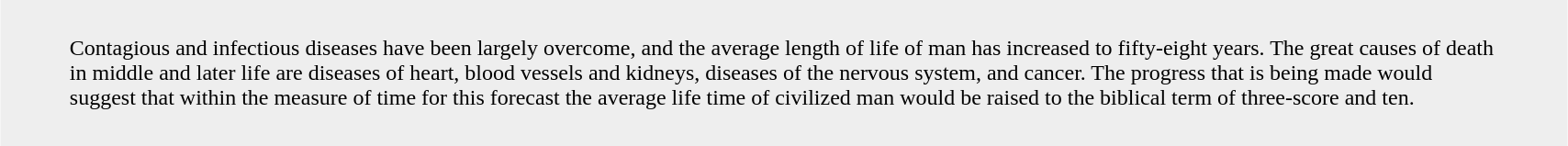<table border="0" cellpadding="10" cellspacing="0" align="center" width="90%" style="background-color: #EEEEEE;">
<tr ---->
<td><blockquote>Contagious and infectious diseases have been largely overcome, and the average length of life of man has increased to fifty-eight years. The great causes of death in middle and later life are diseases of heart, blood vessels and kidneys, diseases of the nervous system, and cancer. The progress that is being made would suggest that within the measure of time for this forecast the average life time of civilized man would be raised to the biblical term of three-score and ten.</blockquote></td>
</tr>
</table>
